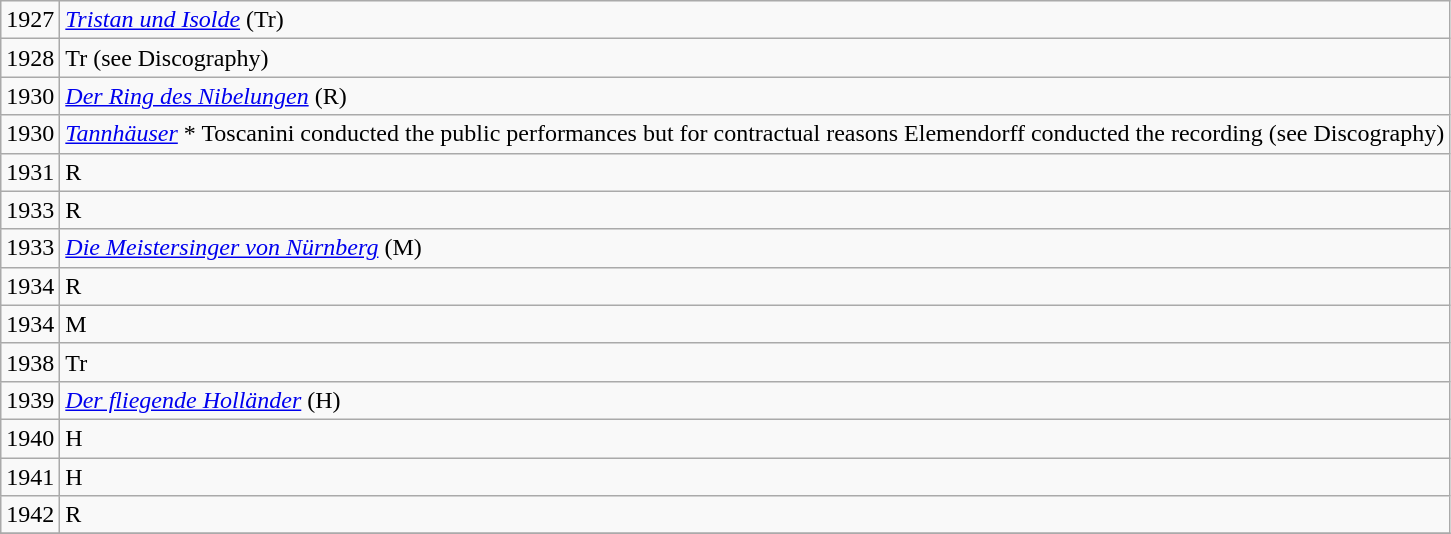<table class="wikitable">
<tr>
<td>1927</td>
<td><em><a href='#'>Tristan und Isolde</a></em> (Tr)</td>
</tr>
<tr>
<td>1928</td>
<td>Tr (see Discography)</td>
</tr>
<tr>
<td>1930</td>
<td><em><a href='#'>Der Ring des Nibelungen</a></em> (R)</td>
</tr>
<tr>
<td>1930</td>
<td><em><a href='#'>Tannhäuser</a></em> * Toscanini conducted the public performances but for contractual reasons Elemendorff conducted the recording (see Discography)</td>
</tr>
<tr>
<td>1931</td>
<td>R</td>
</tr>
<tr>
<td>1933</td>
<td>R</td>
</tr>
<tr>
<td>1933</td>
<td><em><a href='#'>Die Meistersinger von Nürnberg</a></em> (M)</td>
</tr>
<tr>
<td>1934</td>
<td>R</td>
</tr>
<tr>
<td>1934</td>
<td>M</td>
</tr>
<tr>
<td>1938</td>
<td>Tr</td>
</tr>
<tr>
<td>1939</td>
<td><em><a href='#'>Der fliegende Holländer</a></em> (H)</td>
</tr>
<tr>
<td>1940</td>
<td>H</td>
</tr>
<tr>
<td>1941</td>
<td>H</td>
</tr>
<tr>
<td>1942</td>
<td>R</td>
</tr>
<tr>
</tr>
</table>
